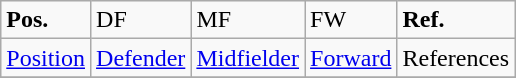<table class="wikitable">
<tr>
<td><strong>Pos.</strong></td>
<td>DF</td>
<td>MF</td>
<td>FW</td>
<td><strong>Ref.</strong></td>
</tr>
<tr>
<td><a href='#'>Position</a></td>
<td><a href='#'>Defender</a></td>
<td><a href='#'>Midfielder</a></td>
<td><a href='#'>Forward</a></td>
<td>References</td>
</tr>
<tr>
</tr>
</table>
